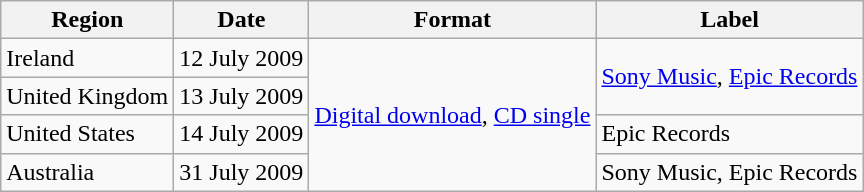<table class="wikitable sortable">
<tr>
<th>Region</th>
<th>Date</th>
<th>Format</th>
<th>Label</th>
</tr>
<tr>
<td>Ireland</td>
<td>12 July 2009</td>
<td rowspan="4"><a href='#'>Digital download</a>, <a href='#'>CD single</a></td>
<td rowspan="2"><a href='#'>Sony Music</a>, <a href='#'>Epic Records</a></td>
</tr>
<tr>
<td>United Kingdom</td>
<td>13 July 2009</td>
</tr>
<tr>
<td>United States</td>
<td>14 July 2009</td>
<td>Epic Records</td>
</tr>
<tr>
<td>Australia</td>
<td>31 July 2009</td>
<td>Sony Music, Epic Records</td>
</tr>
</table>
